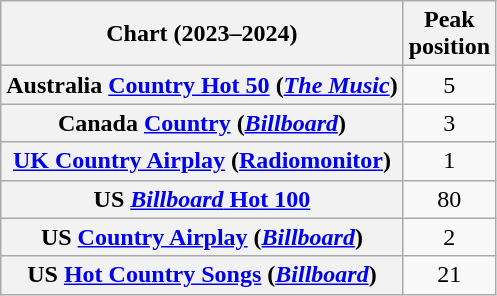<table class="wikitable sortable plainrowheaders" style="text-align:center">
<tr>
<th scope="col">Chart (2023–2024)</th>
<th scope="col">Peak<br>position</th>
</tr>
<tr>
<th scope="row">Australia <a href='#'>Country Hot 50</a> (<em><a href='#'>The Music</a></em>)</th>
<td>5</td>
</tr>
<tr>
<th scope="row">Canada <a href='#'>Country</a> (<em><a href='#'>Billboard</a></em>)</th>
<td>3</td>
</tr>
<tr>
<th scope="row"><a href='#'>UK Country Airplay</a> (<a href='#'>Radiomonitor</a>)</th>
<td>1</td>
</tr>
<tr>
<th scope="row">US <a href='#'><em>Billboard</em> Hot 100</a></th>
<td>80</td>
</tr>
<tr>
<th scope="row">US <a href='#'>Country Airplay</a> (<em><a href='#'>Billboard</a></em>)</th>
<td>2</td>
</tr>
<tr>
<th scope="row">US <a href='#'>Hot Country Songs</a> (<em><a href='#'>Billboard</a></em>)</th>
<td>21</td>
</tr>
</table>
